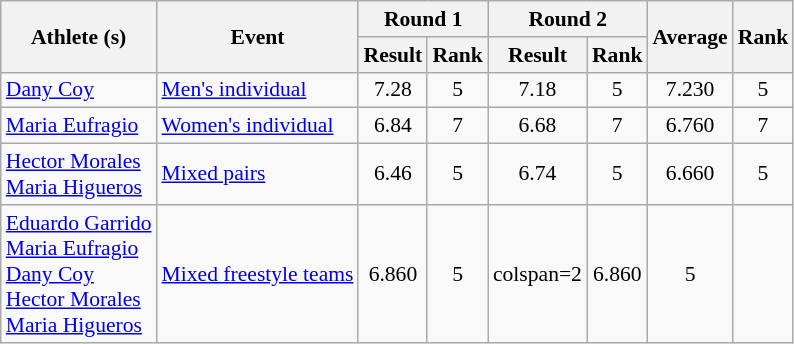<table class="wikitable" border="1" style="font-size:90%">
<tr>
<th rowspan=2>Athlete (s)</th>
<th rowspan=2>Event</th>
<th colspan=2>Round 1</th>
<th colspan=2>Round 2</th>
<th rowspan=2>Average</th>
<th rowspan=2>Rank</th>
</tr>
<tr>
<th>Result</th>
<th>Rank</th>
<th>Result</th>
<th>Rank</th>
</tr>
<tr align=center>
<td align=left><a href='#'>Dany Coy</a></td>
<td align=left><a href='#'>Men's individual</a></td>
<td>7.28</td>
<td>5</td>
<td>7.18</td>
<td>5</td>
<td>7.230</td>
<td>5</td>
</tr>
<tr align=center>
<td align=left><a href='#'>Maria Eufragio</a></td>
<td align=left><a href='#'>Women's individual</a></td>
<td>6.84</td>
<td>7</td>
<td>6.68</td>
<td>7</td>
<td>6.760</td>
<td>7</td>
</tr>
<tr align=center>
<td align=left><a href='#'>Hector Morales</a><br><a href='#'>Maria Higueros</a></td>
<td align=left><a href='#'>Mixed pairs</a></td>
<td>6.46</td>
<td>5</td>
<td>6.74</td>
<td>5</td>
<td>6.660</td>
<td>5</td>
</tr>
<tr align=center>
<td align=left><a href='#'>Eduardo Garrido</a><br><a href='#'>Maria Eufragio</a><br><a href='#'>Dany Coy</a><br><a href='#'>Hector Morales</a><br><a href='#'>Maria Higueros</a></td>
<td align=left><a href='#'>Mixed freestyle teams</a></td>
<td>6.860</td>
<td>5</td>
<td>colspan=2 </td>
<td>6.860</td>
<td>5</td>
</tr>
</table>
